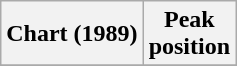<table class="wikitable sortable">
<tr>
<th align="left">Chart (1989)</th>
<th align="center">Peak<br>position</th>
</tr>
<tr>
</tr>
</table>
